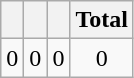<table class="wikitable">
<tr>
<th></th>
<th></th>
<th></th>
<th>Total</th>
</tr>
<tr style="text-align:center;">
<td>0</td>
<td>0</td>
<td>0</td>
<td>0</td>
</tr>
</table>
